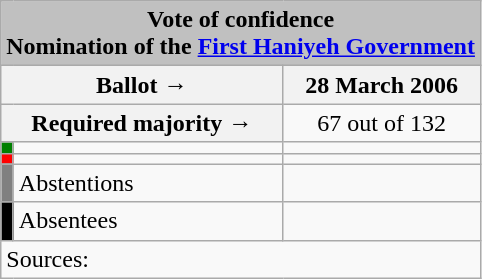<table class="wikitable" style="text-align:center;">
<tr>
<td colspan="4" align="center" bgcolor="#C0C0C0"><strong>Vote of confidence</strong><br><strong>Nomination of the <a href='#'>First Haniyeh Government</a></strong></td>
</tr>
<tr>
<th colspan="2" style="width:150px;">Ballot →</th>
<th>28 March 2006</th>
</tr>
<tr>
<th colspan="2">Required majority →</th>
<td>67 out of 132 </td>
</tr>
<tr>
<th style="width:1px; background:green;"></th>
<td style="text-align:left;"></td>
<td></td>
</tr>
<tr>
<th style="background:red;"></th>
<td style="text-align:left;"></td>
<td></td>
</tr>
<tr>
<th style="background:gray;"></th>
<td style="text-align:left;"><span>Abstentions</span></td>
<td></td>
</tr>
<tr>
<th style="background:black;"></th>
<td style="text-align:left;"><span>Absentees</span></td>
<td></td>
</tr>
<tr>
<td style="text-align:left;" colspan="4">Sources: </td>
</tr>
</table>
